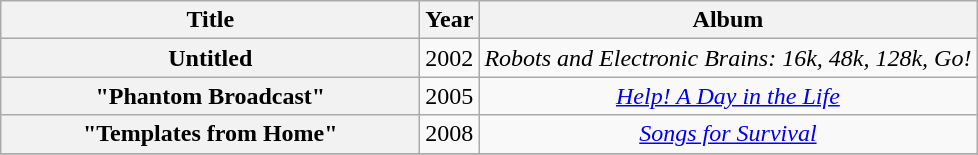<table class="wikitable plainrowheaders" style="text-align:center;" border="1">
<tr>
<th scope="col" style="width:17em;">Title</th>
<th scope="col">Year</th>
<th scope="col">Album</th>
</tr>
<tr>
<th scope="row">Untitled</th>
<td>2002</td>
<td><em>Robots and Electronic Brains: 16k, 48k, 128k, Go!</em></td>
</tr>
<tr>
<th scope="row">"Phantom Broadcast"</th>
<td>2005</td>
<td><em><a href='#'>Help! A Day in the Life</a></em></td>
</tr>
<tr>
<th scope="row">"Templates from Home"</th>
<td>2008</td>
<td><em><a href='#'>Songs for Survival</a></em></td>
</tr>
<tr>
</tr>
</table>
